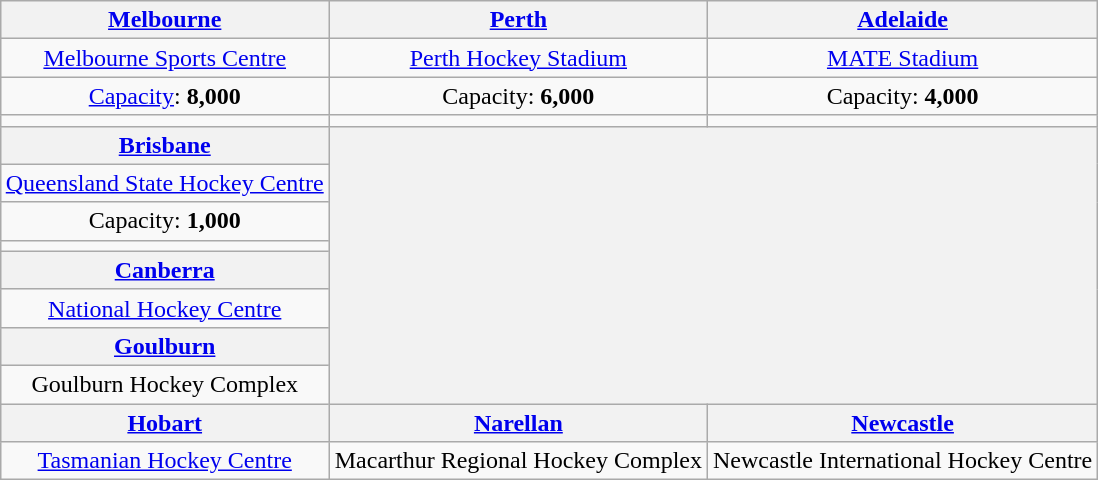<table class="wikitable" style="text-align:center;margin:1em auto;">
<tr>
<th><a href='#'>Melbourne</a></th>
<th><a href='#'>Perth</a></th>
<th><a href='#'>Adelaide</a></th>
</tr>
<tr>
<td><a href='#'>Melbourne Sports Centre</a></td>
<td><a href='#'>Perth Hockey Stadium</a></td>
<td><a href='#'>MATE Stadium</a></td>
</tr>
<tr>
<td><a href='#'>Capacity</a>: <strong>8,000</strong></td>
<td>Capacity: <strong>6,000</strong></td>
<td>Capacity: <strong>4,000</strong></td>
</tr>
<tr>
<td></td>
<td></td>
<td></td>
</tr>
<tr>
<th><a href='#'>Brisbane</a></th>
<th rowspan=8 colspan=2></th>
</tr>
<tr>
<td><a href='#'>Queensland State Hockey Centre</a></td>
</tr>
<tr>
<td>Capacity: <strong>1,000</strong></td>
</tr>
<tr>
<td></td>
</tr>
<tr>
<th><a href='#'>Canberra</a></th>
</tr>
<tr>
<td><a href='#'>National Hockey Centre</a></td>
</tr>
<tr>
<th><a href='#'>Goulburn</a></th>
</tr>
<tr>
<td>Goulburn Hockey Complex</td>
</tr>
<tr>
<th><a href='#'>Hobart</a></th>
<th><a href='#'>Narellan</a></th>
<th><a href='#'>Newcastle</a></th>
</tr>
<tr>
<td><a href='#'>Tasmanian Hockey Centre</a></td>
<td>Macarthur Regional Hockey Complex</td>
<td>Newcastle International Hockey Centre</td>
</tr>
</table>
